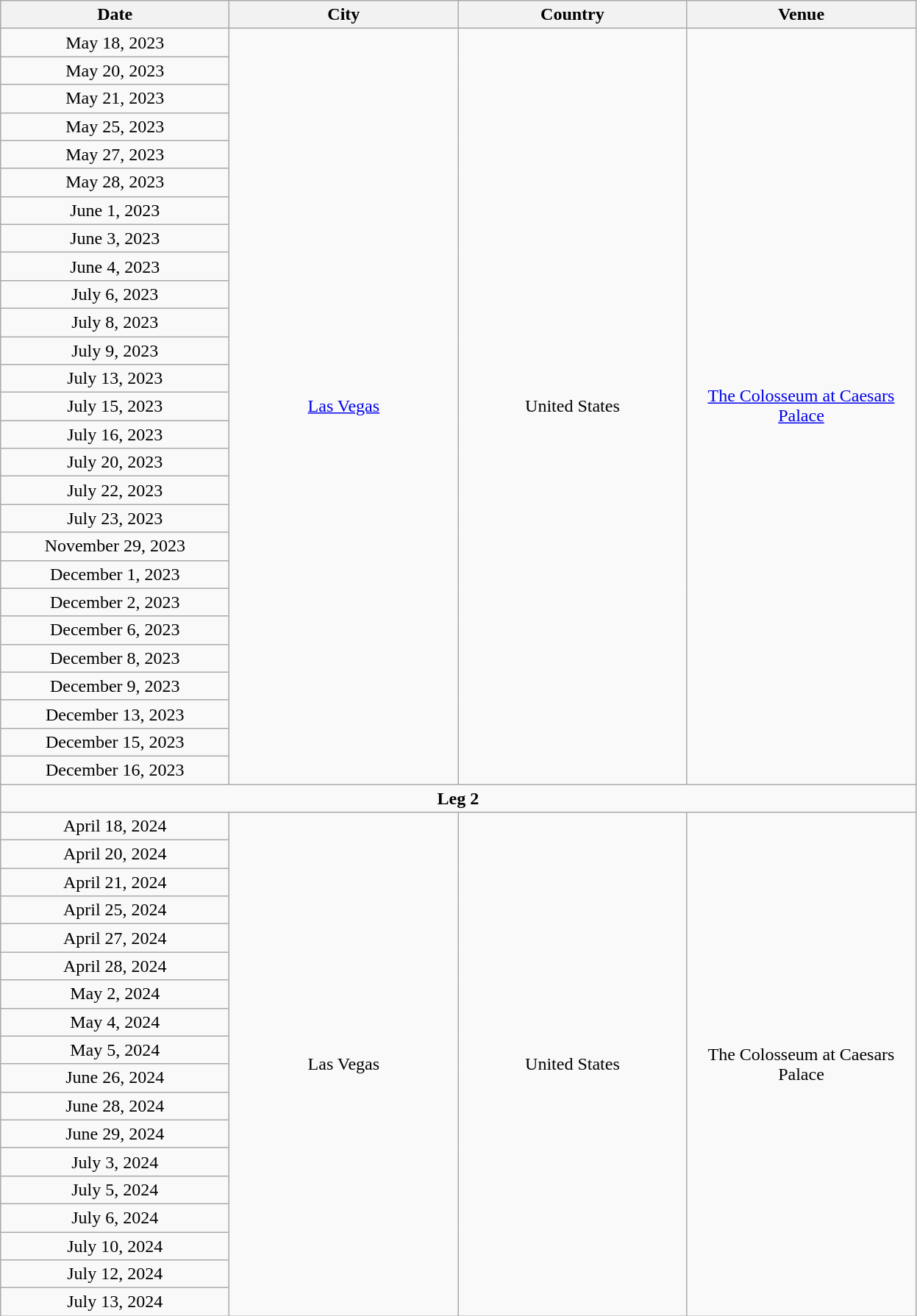<table class="wikitable" style="text-align:center;">
<tr>
<th style="width:200px;">Date</th>
<th style="width:200px;">City</th>
<th style="width:200px;">Country</th>
<th style="width:200px;">Venue</th>
</tr>
<tr>
<td>May 18, 2023</td>
<td rowspan="27"><a href='#'>Las Vegas</a></td>
<td rowspan="27">United States</td>
<td rowspan="27"><a href='#'>The Colosseum at Caesars Palace</a></td>
</tr>
<tr>
<td>May 20, 2023</td>
</tr>
<tr>
<td>May 21, 2023</td>
</tr>
<tr>
<td>May 25, 2023</td>
</tr>
<tr>
<td>May 27, 2023</td>
</tr>
<tr>
<td>May 28, 2023</td>
</tr>
<tr>
<td>June 1, 2023</td>
</tr>
<tr>
<td>June 3, 2023</td>
</tr>
<tr>
<td>June 4, 2023</td>
</tr>
<tr>
<td>July 6, 2023</td>
</tr>
<tr>
<td>July 8, 2023</td>
</tr>
<tr>
<td>July 9, 2023</td>
</tr>
<tr>
<td>July 13, 2023</td>
</tr>
<tr>
<td>July 15, 2023</td>
</tr>
<tr>
<td>July 16, 2023</td>
</tr>
<tr>
<td>July 20, 2023</td>
</tr>
<tr>
<td>July 22, 2023</td>
</tr>
<tr>
<td>July 23, 2023</td>
</tr>
<tr>
<td>November 29, 2023</td>
</tr>
<tr>
<td>December 1, 2023</td>
</tr>
<tr>
<td>December 2, 2023</td>
</tr>
<tr>
<td>December 6, 2023</td>
</tr>
<tr>
<td>December 8, 2023</td>
</tr>
<tr>
<td>December 9, 2023</td>
</tr>
<tr>
<td>December 13, 2023</td>
</tr>
<tr>
<td>December 15, 2023</td>
</tr>
<tr>
<td>December 16, 2023</td>
</tr>
<tr>
<td colspan="4"><strong>Leg 2</strong></td>
</tr>
<tr>
<td>April 18, 2024</td>
<td rowspan="18">Las Vegas</td>
<td rowspan="18">United States</td>
<td rowspan="18">The Colosseum at Caesars Palace</td>
</tr>
<tr>
<td>April 20, 2024</td>
</tr>
<tr>
<td>April 21, 2024</td>
</tr>
<tr>
<td>April 25, 2024</td>
</tr>
<tr>
<td>April 27, 2024</td>
</tr>
<tr>
<td>April 28, 2024</td>
</tr>
<tr>
<td>May 2, 2024</td>
</tr>
<tr>
<td>May 4, 2024</td>
</tr>
<tr>
<td>May 5, 2024</td>
</tr>
<tr>
<td>June 26, 2024</td>
</tr>
<tr>
<td>June 28, 2024</td>
</tr>
<tr>
<td>June 29, 2024</td>
</tr>
<tr>
<td>July 3, 2024</td>
</tr>
<tr>
<td>July 5, 2024</td>
</tr>
<tr>
<td>July 6, 2024</td>
</tr>
<tr>
<td>July 10, 2024</td>
</tr>
<tr>
<td>July 12, 2024</td>
</tr>
<tr>
<td>July 13, 2024</td>
</tr>
</table>
